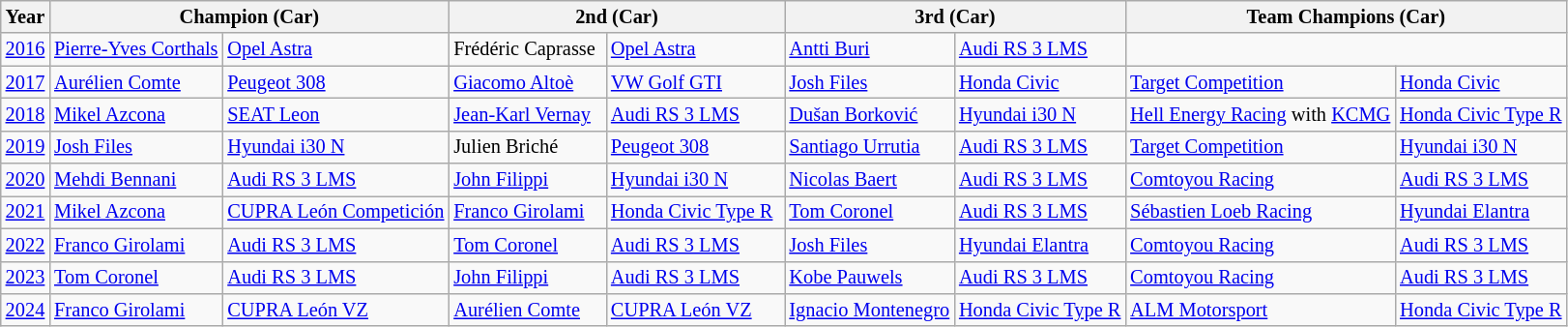<table class="wikitable" style="font-size:85%">
<tr>
<th>Year</th>
<th colspan="2">Champion (Car)</th>
<th colspan="2" width="225">2nd (Car)</th>
<th colspan="2" width="225">3rd (Car)</th>
<th colspan="2">Team Champions (Car)</th>
</tr>
<tr>
<td><a href='#'>2016</a></td>
<td> <a href='#'>Pierre-Yves Corthals</a></td>
<td> <a href='#'>Opel Astra</a></td>
<td> Frédéric Caprasse</td>
<td> <a href='#'>Opel Astra</a></td>
<td> <a href='#'>Antti Buri</a></td>
<td> <a href='#'>Audi RS 3 LMS</a></td>
<td colspan="2"></td>
</tr>
<tr>
<td><a href='#'>2017</a></td>
<td> <a href='#'>Aurélien Comte</a></td>
<td><a href='#'>Peugeot 308</a></td>
<td> <a href='#'>Giacomo Altoè</a></td>
<td> <a href='#'>VW Golf GTI</a></td>
<td> <a href='#'>Josh Files</a></td>
<td> <a href='#'>Honda Civic</a></td>
<td> <a href='#'>Target Competition</a></td>
<td> <a href='#'>Honda Civic</a></td>
</tr>
<tr>
<td><a href='#'>2018</a></td>
<td> <a href='#'>Mikel Azcona</a></td>
<td> <a href='#'>SEAT Leon</a></td>
<td> <a href='#'>Jean-Karl Vernay</a></td>
<td> <a href='#'>Audi RS 3 LMS</a></td>
<td> <a href='#'>Dušan Borković</a></td>
<td> <a href='#'>Hyundai i30 N</a></td>
<td> <a href='#'>Hell Energy Racing</a> with <a href='#'>KCMG</a></td>
<td> <a href='#'>Honda Civic Type R</a></td>
</tr>
<tr>
<td><a href='#'>2019</a></td>
<td> <a href='#'>Josh Files</a></td>
<td> <a href='#'>Hyundai i30 N</a></td>
<td> Julien Briché</td>
<td><a href='#'>Peugeot 308</a></td>
<td> <a href='#'>Santiago Urrutia</a></td>
<td> <a href='#'>Audi RS 3 LMS</a></td>
<td> <a href='#'>Target Competition</a></td>
<td> <a href='#'>Hyundai i30 N</a></td>
</tr>
<tr>
<td><a href='#'>2020</a></td>
<td> <a href='#'>Mehdi Bennani</a></td>
<td> <a href='#'>Audi RS 3 LMS</a></td>
<td> <a href='#'>John Filippi</a></td>
<td> <a href='#'>Hyundai i30 N</a></td>
<td> <a href='#'>Nicolas Baert</a></td>
<td> <a href='#'>Audi RS 3 LMS</a></td>
<td> <a href='#'>Comtoyou Racing</a></td>
<td> <a href='#'>Audi RS 3 LMS</a></td>
</tr>
<tr>
<td><a href='#'>2021</a></td>
<td> <a href='#'>Mikel Azcona</a></td>
<td> <a href='#'>CUPRA León Competición</a></td>
<td> <a href='#'>Franco Girolami</a></td>
<td> <a href='#'>Honda Civic Type R</a></td>
<td> <a href='#'>Tom Coronel</a></td>
<td> <a href='#'>Audi RS 3 LMS</a></td>
<td> <a href='#'>Sébastien Loeb Racing</a></td>
<td> <a href='#'>Hyundai Elantra</a></td>
</tr>
<tr>
<td><a href='#'>2022</a></td>
<td> <a href='#'>Franco Girolami</a></td>
<td> <a href='#'>Audi RS 3 LMS</a></td>
<td> <a href='#'>Tom Coronel</a></td>
<td> <a href='#'>Audi RS 3 LMS</a></td>
<td> <a href='#'>Josh Files</a></td>
<td> <a href='#'>Hyundai Elantra</a></td>
<td> <a href='#'>Comtoyou Racing</a></td>
<td> <a href='#'>Audi RS 3 LMS</a></td>
</tr>
<tr>
<td><a href='#'>2023</a></td>
<td> <a href='#'>Tom Coronel</a></td>
<td> <a href='#'>Audi RS 3 LMS</a></td>
<td> <a href='#'>John Filippi</a></td>
<td> <a href='#'>Audi RS 3 LMS</a></td>
<td> <a href='#'>Kobe Pauwels</a></td>
<td> <a href='#'>Audi RS 3 LMS</a></td>
<td> <a href='#'>Comtoyou Racing</a></td>
<td> <a href='#'>Audi RS 3 LMS</a></td>
</tr>
<tr>
<td><a href='#'>2024</a></td>
<td> <a href='#'>Franco Girolami</a></td>
<td> <a href='#'>CUPRA León VZ</a></td>
<td> <a href='#'>Aurélien Comte</a></td>
<td> <a href='#'>CUPRA León VZ</a></td>
<td> <a href='#'>Ignacio Montenegro</a></td>
<td> <a href='#'>Honda Civic Type R</a></td>
<td> <a href='#'>ALM Motorsport</a></td>
<td> <a href='#'>Honda Civic Type R</a></td>
</tr>
</table>
